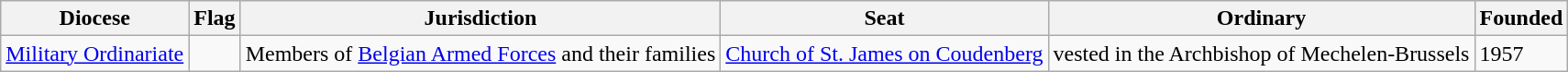<table class="wikitable">
<tr>
<th>Diocese</th>
<th class="unsortable">Flag</th>
<th class="unsortable">Jurisdiction</th>
<th>Seat</th>
<th>Ordinary</th>
<th>Founded</th>
</tr>
<tr>
<td><a href='#'>Military Ordinariate</a></td>
<td></td>
<td>Members of <a href='#'>Belgian Armed Forces</a> and their families</td>
<td><a href='#'>Church of St. James on Coudenberg</a></td>
<td>vested in the Archbishop of  Mechelen-Brussels</td>
<td>1957</td>
</tr>
</table>
